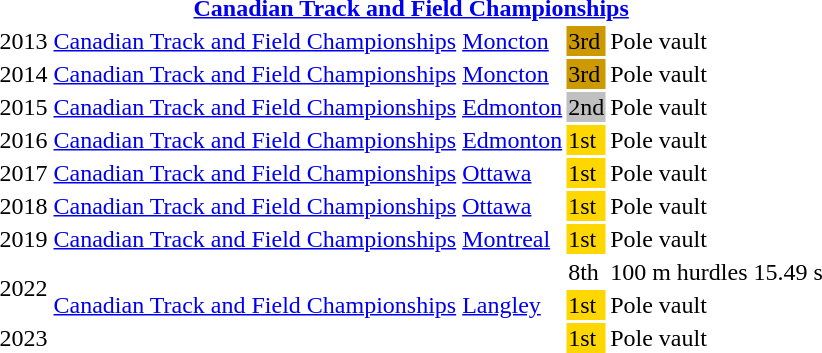<table>
<tr>
<th colspan="7"><a href='#'>Canadian Track and Field Championships</a></th>
</tr>
<tr>
<td>2013</td>
<td><a href='#'>Canadian Track and Field Championships</a></td>
<td><a href='#'>Moncton</a></td>
<td bgcolor=cc9900>3rd</td>
<td>Pole vault</td>
<td></td>
</tr>
<tr>
<td>2014</td>
<td><a href='#'>Canadian Track and Field Championships</a></td>
<td><a href='#'>Moncton</a></td>
<td bgcolor=cc9900>3rd</td>
<td>Pole vault</td>
<td></td>
</tr>
<tr>
<td>2015</td>
<td><a href='#'>Canadian Track and Field Championships</a></td>
<td><a href='#'>Edmonton</a></td>
<td bgcolor=silver>2nd</td>
<td>Pole vault</td>
<td></td>
</tr>
<tr>
<td>2016</td>
<td><a href='#'>Canadian Track and Field Championships</a></td>
<td><a href='#'>Edmonton</a></td>
<td bgcolor=gold>1st</td>
<td>Pole vault</td>
<td></td>
</tr>
<tr>
<td>2017</td>
<td><a href='#'>Canadian Track and Field Championships</a></td>
<td><a href='#'>Ottawa</a></td>
<td bgcolor=gold>1st</td>
<td>Pole vault</td>
<td></td>
</tr>
<tr>
<td>2018</td>
<td><a href='#'>Canadian Track and Field Championships</a></td>
<td><a href='#'>Ottawa</a></td>
<td bgcolor=gold>1st</td>
<td>Pole vault</td>
<td></td>
</tr>
<tr>
<td>2019</td>
<td><a href='#'>Canadian Track and Field Championships</a></td>
<td><a href='#'>Montreal</a></td>
<td bgcolor=gold>1st</td>
<td>Pole vault</td>
<td></td>
</tr>
<tr>
<td rowspan=2>2022</td>
<td rowspan=3><a href='#'>Canadian Track and Field Championships</a></td>
<td rowspan=3><a href='#'>Langley</a></td>
<td>8th</td>
<td>100 m hurdles</td>
<td>15.49 s</td>
</tr>
<tr>
<td bgcolor=gold>1st</td>
<td>Pole vault</td>
<td></td>
</tr>
<tr>
<td>2023</td>
<td bgcolor=gold>1st</td>
<td>Pole vault</td>
<td></td>
</tr>
</table>
